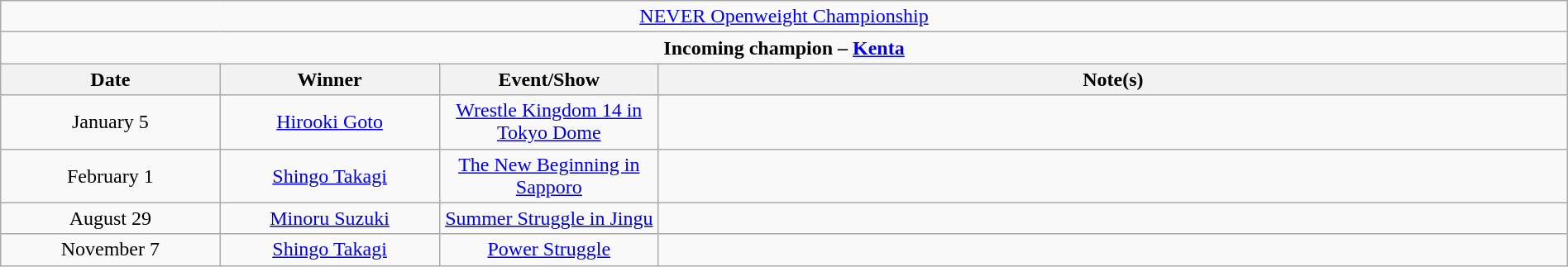<table class="wikitable" style="text-align:center; width:100%;">
<tr>
<td colspan="4" style="text-align: center;"><a href='#'>NEVER Openweight Championship</a></td>
</tr>
<tr>
<td colspan="4" style="text-align: center;"><strong>Incoming champion – <a href='#'>Kenta</a></strong></td>
</tr>
<tr>
<th width=14%>Date</th>
<th width=14%>Winner</th>
<th width=14%>Event/Show</th>
<th width=58%>Note(s)</th>
</tr>
<tr>
<td>January 5</td>
<td><a href='#'>Hirooki Goto</a></td>
<td><a href='#'>Wrestle Kingdom 14 in Tokyo Dome</a><br></td>
<td></td>
</tr>
<tr>
<td>February 1</td>
<td><a href='#'>Shingo Takagi</a></td>
<td><a href='#'>The New Beginning in Sapporo</a></td>
<td></td>
</tr>
<tr>
<td>August 29</td>
<td><a href='#'>Minoru Suzuki</a></td>
<td><a href='#'>Summer Struggle in Jingu</a></td>
<td></td>
</tr>
<tr>
<td>November 7</td>
<td><a href='#'>Shingo Takagi</a></td>
<td><a href='#'>Power Struggle</a></td>
<td></td>
</tr>
</table>
